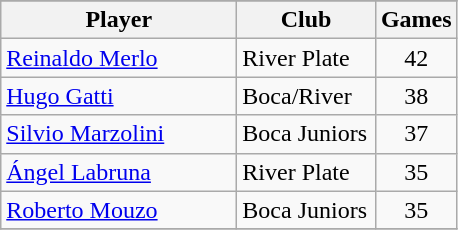<table class="wikitable">
<tr>
</tr>
<tr>
<th width=150>Player</th>
<th width=85>Club</th>
<th width=30>Games</th>
</tr>
<tr>
<td><a href='#'>Reinaldo Merlo</a></td>
<td>River Plate</td>
<td align=center>42</td>
</tr>
<tr>
<td><a href='#'>Hugo Gatti</a></td>
<td>Boca/River</td>
<td align=center>38</td>
</tr>
<tr>
<td><a href='#'>Silvio Marzolini</a></td>
<td>Boca Juniors</td>
<td align=center>37</td>
</tr>
<tr>
<td><a href='#'>Ángel Labruna</a></td>
<td>River Plate</td>
<td align=center>35</td>
</tr>
<tr>
<td><a href='#'>Roberto Mouzo</a></td>
<td>Boca Juniors</td>
<td align=center>35</td>
</tr>
<tr>
</tr>
</table>
